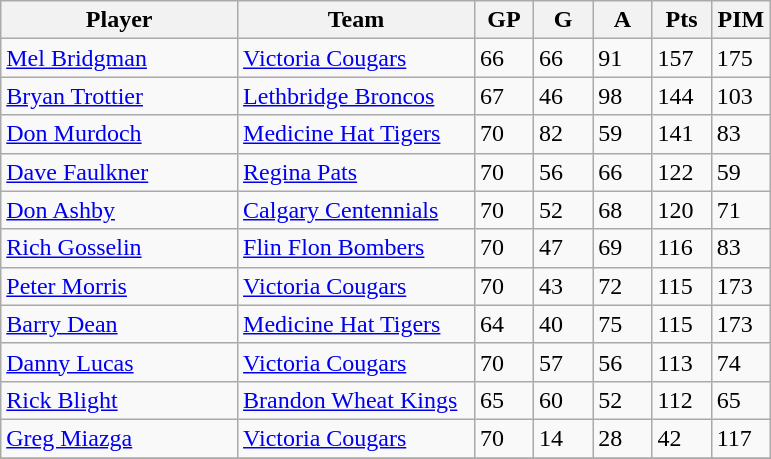<table class="wikitable">
<tr>
<th width="30%">Player</th>
<th width="30%">Team</th>
<th width="7.5%">GP</th>
<th width="7.5%">G</th>
<th width="7.5%">A</th>
<th width="7.5%">Pts</th>
<th width="7.5%">PIM</th>
</tr>
<tr>
<td><a href='#'>Mel Bridgman</a></td>
<td><a href='#'>Victoria Cougars</a></td>
<td>66</td>
<td>66</td>
<td>91</td>
<td>157</td>
<td>175</td>
</tr>
<tr>
<td><a href='#'>Bryan Trottier</a></td>
<td><a href='#'>Lethbridge Broncos</a></td>
<td>67</td>
<td>46</td>
<td>98</td>
<td>144</td>
<td>103</td>
</tr>
<tr>
<td><a href='#'>Don Murdoch</a></td>
<td><a href='#'>Medicine Hat Tigers</a></td>
<td>70</td>
<td>82</td>
<td>59</td>
<td>141</td>
<td>83</td>
</tr>
<tr>
<td><a href='#'>Dave Faulkner</a></td>
<td><a href='#'>Regina Pats</a></td>
<td>70</td>
<td>56</td>
<td>66</td>
<td>122</td>
<td>59</td>
</tr>
<tr>
<td><a href='#'>Don Ashby</a></td>
<td><a href='#'>Calgary Centennials</a></td>
<td>70</td>
<td>52</td>
<td>68</td>
<td>120</td>
<td>71</td>
</tr>
<tr>
<td><a href='#'>Rich Gosselin</a></td>
<td><a href='#'>Flin Flon Bombers</a></td>
<td>70</td>
<td>47</td>
<td>69</td>
<td>116</td>
<td>83</td>
</tr>
<tr>
<td><a href='#'>Peter Morris</a></td>
<td><a href='#'>Victoria Cougars</a></td>
<td>70</td>
<td>43</td>
<td>72</td>
<td>115</td>
<td>173</td>
</tr>
<tr>
<td><a href='#'>Barry Dean</a></td>
<td><a href='#'>Medicine Hat Tigers</a></td>
<td>64</td>
<td>40</td>
<td>75</td>
<td>115</td>
<td>173</td>
</tr>
<tr>
<td><a href='#'>Danny Lucas</a></td>
<td><a href='#'>Victoria Cougars</a></td>
<td>70</td>
<td>57</td>
<td>56</td>
<td>113</td>
<td>74</td>
</tr>
<tr>
<td><a href='#'>Rick Blight</a></td>
<td><a href='#'>Brandon Wheat Kings</a></td>
<td>65</td>
<td>60</td>
<td>52</td>
<td>112</td>
<td>65</td>
</tr>
<tr>
<td><a href='#'>Greg Miazga</a></td>
<td><a href='#'>Victoria Cougars</a></td>
<td>70</td>
<td>14</td>
<td>28</td>
<td>42</td>
<td>117</td>
</tr>
<tr>
</tr>
</table>
